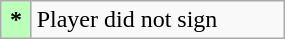<table class="wikitable" style="width:15%;">
<tr>
<th scope="row" style="background:#bfb;">*</th>
<td>Player did not sign</td>
</tr>
</table>
